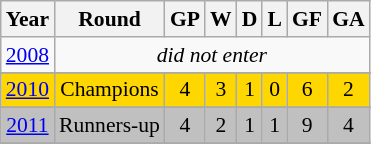<table class="wikitable" style="text-align: center;font-size:90%;">
<tr>
<th>Year</th>
<th>Round</th>
<th>GP</th>
<th>W</th>
<th>D</th>
<th>L</th>
<th>GF</th>
<th>GA</th>
</tr>
<tr>
<td> <a href='#'>2008</a></td>
<td colspan=7><em>did not enter</em></td>
</tr>
<tr>
</tr>
<tr bgcolor=gold>
<td> <a href='#'>2010</a></td>
<td>Champions</td>
<td>4</td>
<td>3</td>
<td>1</td>
<td>0</td>
<td>6</td>
<td>2</td>
</tr>
<tr>
</tr>
<tr bgcolor=silver>
<td> <a href='#'>2011</a></td>
<td>Runners-up</td>
<td>4</td>
<td>2</td>
<td>1</td>
<td>1</td>
<td>9</td>
<td>4</td>
</tr>
<tr>
</tr>
</table>
